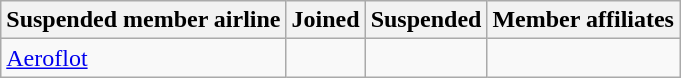<table class="wikitable toccolours">
<tr>
<th>Suspended member airline</th>
<th>Joined</th>
<th>Suspended</th>
<th>Member affiliates</th>
</tr>
<tr>
<td> <a href='#'>Aeroflot</a></td>
<td align=center></td>
<td align=center></td>
<td></td>
</tr>
</table>
